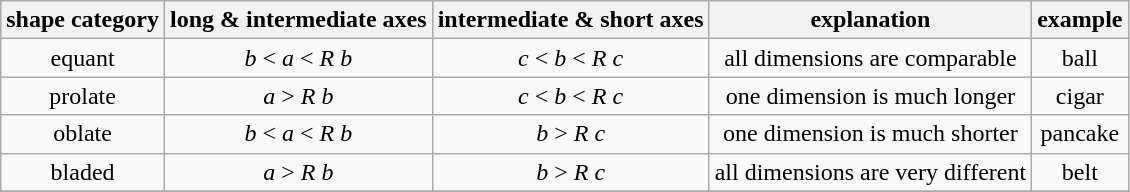<table class="wikitable" style="text-align:center; border;1px">
<tr>
<th>shape category</th>
<th>long & intermediate axes</th>
<th>intermediate & short axes</th>
<th>explanation</th>
<th>example</th>
</tr>
<tr>
<td>equant</td>
<td><em>b</em> < <em>a</em> < <em>R b</em></td>
<td><em>c</em> < <em>b</em> < <em>R c</em></td>
<td>all dimensions are comparable</td>
<td>ball</td>
</tr>
<tr>
<td>prolate</td>
<td><em>a</em> > <em>R b</em></td>
<td><em>c</em> < <em>b</em> < <em>R c</em></td>
<td>one dimension is much longer</td>
<td>cigar</td>
</tr>
<tr>
<td>oblate</td>
<td><em>b</em> < <em>a</em> < <em>R b</em></td>
<td><em>b</em> > <em>R c</em></td>
<td>one dimension is much shorter</td>
<td>pancake</td>
</tr>
<tr>
<td>bladed</td>
<td><em>a</em> > <em>R b</em></td>
<td><em>b</em> > <em>R c</em></td>
<td>all dimensions are very different</td>
<td>belt</td>
</tr>
<tr>
</tr>
</table>
